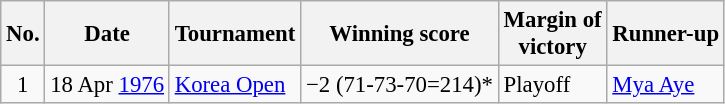<table class="wikitable" style="font-size:95%;">
<tr>
<th>No.</th>
<th>Date</th>
<th>Tournament</th>
<th>Winning score</th>
<th>Margin of<br>victory</th>
<th>Runner-up</th>
</tr>
<tr>
<td align=center>1</td>
<td align=right>18 Apr <a href='#'>1976</a></td>
<td><a href='#'>Korea Open</a></td>
<td>−2 (71-73-70=214)*</td>
<td>Playoff</td>
<td> <a href='#'>Mya Aye</a></td>
</tr>
</table>
